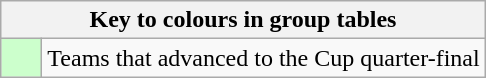<table class="wikitable" style="text-align: center;">
<tr>
<th colspan=2>Key to colours in group tables</th>
</tr>
<tr>
<td style="background:#cfc; width:20px;"></td>
<td align=left>Teams that advanced to the Cup quarter-final</td>
</tr>
</table>
